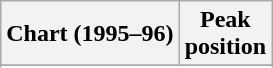<table class="wikitable sortable plainrowheaders">
<tr>
<th scope="col">Chart (1995–96)</th>
<th scope="col">Peak<br>position</th>
</tr>
<tr>
</tr>
<tr>
</tr>
<tr>
</tr>
<tr>
</tr>
</table>
